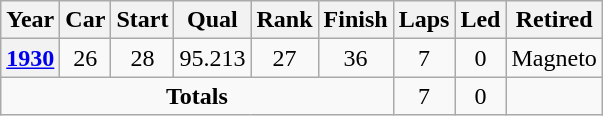<table class="wikitable" style="text-align:center">
<tr>
<th>Year</th>
<th>Car</th>
<th>Start</th>
<th>Qual</th>
<th>Rank</th>
<th>Finish</th>
<th>Laps</th>
<th>Led</th>
<th>Retired</th>
</tr>
<tr>
<th><a href='#'>1930</a></th>
<td>26</td>
<td>28</td>
<td>95.213</td>
<td>27</td>
<td>36</td>
<td>7</td>
<td>0</td>
<td>Magneto</td>
</tr>
<tr>
<td colspan=6><strong>Totals</strong></td>
<td>7</td>
<td>0</td>
<td></td>
</tr>
</table>
